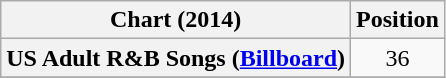<table class="wikitable unsortable plainrowheaders" style="text-align:center">
<tr>
<th>Chart (2014)</th>
<th>Position</th>
</tr>
<tr>
<th scope="row">US Adult R&B Songs (<a href='#'>Billboard</a>)</th>
<td>36</td>
</tr>
<tr>
</tr>
</table>
